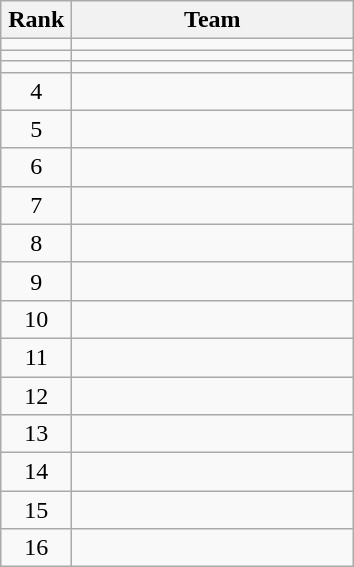<table class="wikitable">
<tr>
<th style="width: 40px;">Rank</th>
<th style="width: 180px;">Team</th>
</tr>
<tr>
<td align=center></td>
<td></td>
</tr>
<tr>
<td align=center></td>
<td></td>
</tr>
<tr>
<td align=center></td>
<td></td>
</tr>
<tr>
<td align=center>4</td>
<td></td>
</tr>
<tr>
<td align=center>5</td>
<td></td>
</tr>
<tr>
<td align=center>6</td>
<td></td>
</tr>
<tr>
<td align=center>7</td>
<td></td>
</tr>
<tr>
<td align=center>8</td>
<td></td>
</tr>
<tr>
<td align=center>9</td>
<td></td>
</tr>
<tr>
<td align=center>10</td>
<td></td>
</tr>
<tr>
<td align=center>11</td>
<td></td>
</tr>
<tr>
<td align=center>12</td>
<td></td>
</tr>
<tr>
<td align=center>13</td>
<td></td>
</tr>
<tr>
<td align=center>14</td>
<td></td>
</tr>
<tr>
<td align=center>15</td>
<td></td>
</tr>
<tr>
<td align=center>16</td>
<td></td>
</tr>
</table>
